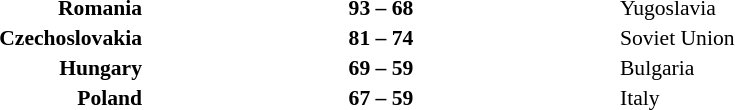<table width=75% cellspacing=1>
<tr>
<th width=25%></th>
<th width=25%></th>
<th width=25%></th>
</tr>
<tr style=font-size:90%>
<td align=right><strong>Romania</strong></td>
<td align=center><strong>93 – 68</strong></td>
<td>Yugoslavia</td>
</tr>
<tr style=font-size:90%>
<td align=right><strong>Czechoslovakia</strong></td>
<td align=center><strong>81 – 74</strong></td>
<td>Soviet Union</td>
</tr>
<tr style=font-size:90%>
<td align=right><strong>Hungary</strong></td>
<td align=center><strong>69 – 59</strong></td>
<td>Bulgaria</td>
</tr>
<tr style=font-size:90%>
<td align=right><strong>Poland</strong></td>
<td align=center><strong>67 – 59</strong></td>
<td>Italy</td>
</tr>
</table>
